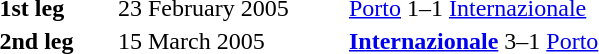<table>
<tr ---->
<td width="75"></td>
</tr>
<tr ---->
<td width="75"></td>
<td width="150"></td>
<td width="200"></td>
</tr>
<tr ---->
<td><strong>1st leg</strong></td>
<td>23 February 2005</td>
<td><a href='#'>Porto</a> 1–1 <a href='#'>Internazionale</a></td>
</tr>
<tr ---->
<td><strong>2nd leg</strong></td>
<td>15 March 2005</td>
<td><strong><a href='#'>Internazionale</a></strong> 3–1 <a href='#'>Porto</a></td>
</tr>
</table>
